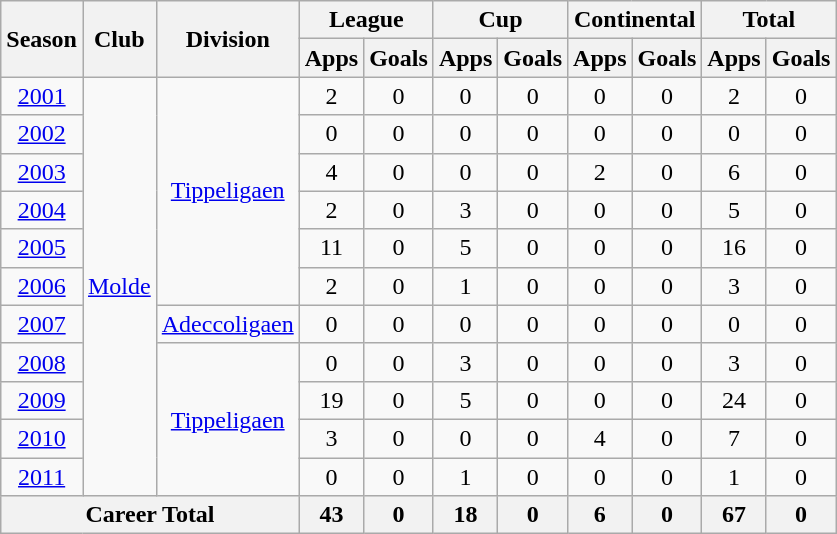<table class="wikitable" style="text-align: center;">
<tr>
<th rowspan=2>Season</th>
<th rowspan=2>Club</th>
<th rowspan=2>Division</th>
<th colspan=2>League</th>
<th colspan=2>Cup</th>
<th colspan=2>Continental</th>
<th colspan=2>Total</th>
</tr>
<tr>
<th>Apps</th>
<th>Goals</th>
<th>Apps</th>
<th>Goals</th>
<th>Apps</th>
<th>Goals</th>
<th>Apps</th>
<th>Goals</th>
</tr>
<tr>
<td><a href='#'>2001</a></td>
<td rowspan=11 valign="center"><a href='#'>Molde</a></td>
<td rowspan=6 valign="center"><a href='#'>Tippeligaen</a></td>
<td>2</td>
<td>0</td>
<td>0</td>
<td>0</td>
<td>0</td>
<td>0</td>
<td>2</td>
<td>0</td>
</tr>
<tr>
<td><a href='#'>2002</a></td>
<td>0</td>
<td>0</td>
<td>0</td>
<td>0</td>
<td>0</td>
<td>0</td>
<td>0</td>
<td>0</td>
</tr>
<tr>
<td><a href='#'>2003</a></td>
<td>4</td>
<td>0</td>
<td>0</td>
<td>0</td>
<td>2</td>
<td>0</td>
<td>6</td>
<td>0</td>
</tr>
<tr>
<td><a href='#'>2004</a></td>
<td>2</td>
<td>0</td>
<td>3</td>
<td>0</td>
<td>0</td>
<td>0</td>
<td>5</td>
<td>0</td>
</tr>
<tr>
<td><a href='#'>2005</a></td>
<td>11</td>
<td>0</td>
<td>5</td>
<td>0</td>
<td>0</td>
<td>0</td>
<td>16</td>
<td>0</td>
</tr>
<tr>
<td><a href='#'>2006</a></td>
<td>2</td>
<td>0</td>
<td>1</td>
<td>0</td>
<td>0</td>
<td>0</td>
<td>3</td>
<td>0</td>
</tr>
<tr>
<td><a href='#'>2007</a></td>
<td><a href='#'>Adeccoligaen</a></td>
<td>0</td>
<td>0</td>
<td>0</td>
<td>0</td>
<td>0</td>
<td>0</td>
<td>0</td>
<td>0</td>
</tr>
<tr>
<td><a href='#'>2008</a></td>
<td rowspan=4 valign="center"><a href='#'>Tippeligaen</a></td>
<td>0</td>
<td>0</td>
<td>3</td>
<td>0</td>
<td>0</td>
<td>0</td>
<td>3</td>
<td>0</td>
</tr>
<tr>
<td><a href='#'>2009</a></td>
<td>19</td>
<td>0</td>
<td>5</td>
<td>0</td>
<td>0</td>
<td>0</td>
<td>24</td>
<td>0</td>
</tr>
<tr>
<td><a href='#'>2010</a></td>
<td>3</td>
<td>0</td>
<td>0</td>
<td>0</td>
<td>4</td>
<td>0</td>
<td>7</td>
<td>0</td>
</tr>
<tr>
<td><a href='#'>2011</a></td>
<td>0</td>
<td>0</td>
<td>1</td>
<td>0</td>
<td>0</td>
<td>0</td>
<td>1</td>
<td>0</td>
</tr>
<tr>
<th colspan=3>Career Total</th>
<th>43</th>
<th>0</th>
<th>18</th>
<th>0</th>
<th>6</th>
<th>0</th>
<th>67</th>
<th>0</th>
</tr>
</table>
